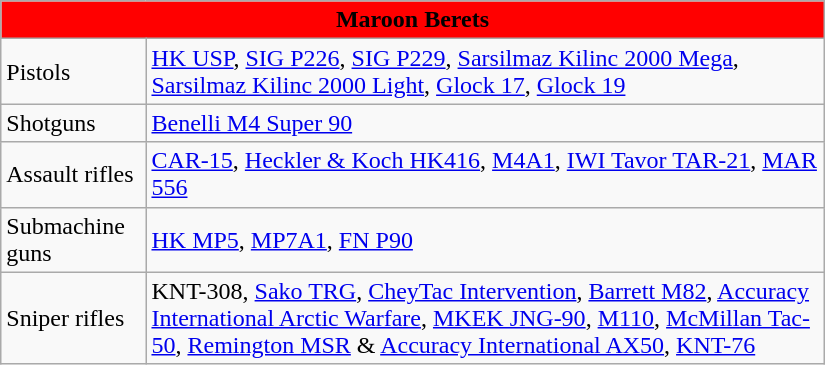<table class="wikitable" style="width:550px;">
<tr>
<td colspan="2"  style="text-align:center; background:red;"><span><strong>Maroon Berets</strong></span></td>
</tr>
<tr>
<td>Pistols</td>
<td><a href='#'>HK USP</a>, <a href='#'>SIG P226</a>, <a href='#'>SIG P229</a>, <a href='#'>Sarsilmaz Kilinc 2000 Mega</a>, <a href='#'>Sarsilmaz Kilinc 2000 Light</a>, <a href='#'>Glock 17</a>, <a href='#'>Glock 19</a></td>
</tr>
<tr>
<td>Shotguns</td>
<td><a href='#'>Benelli M4 Super 90</a></td>
</tr>
<tr>
<td>Assault rifles</td>
<td><a href='#'>CAR-15</a>, <a href='#'>Heckler & Koch HK416</a>, <a href='#'>M4A1</a>, <a href='#'>IWI Tavor TAR-21</a>, <a href='#'>MAR 556</a></td>
</tr>
<tr>
<td>Submachine guns</td>
<td><a href='#'>HK MP5</a>, <a href='#'>MP7A1</a>, <a href='#'>FN P90</a></td>
</tr>
<tr>
<td>Sniper rifles</td>
<td>KNT-308, <a href='#'>Sako TRG</a>, <a href='#'>CheyTac Intervention</a>, <a href='#'>Barrett M82</a>, <a href='#'>Accuracy International Arctic Warfare</a>, <a href='#'>MKEK JNG-90</a>, <a href='#'>M110</a>, <a href='#'>McMillan Tac-50</a>, <a href='#'>Remington MSR</a> & <a href='#'>Accuracy International AX50</a>, <a href='#'>KNT-76</a></td>
</tr>
</table>
